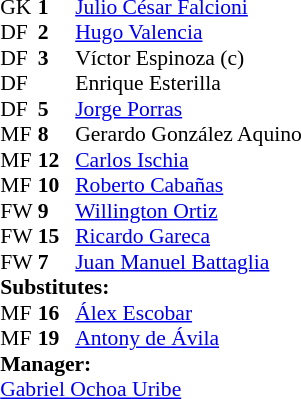<table style="font-size:90%; margin:0.2em auto;" cellspacing="0" cellpadding="0">
<tr>
<th width="25"></th>
<th width="25"></th>
</tr>
<tr>
<td>GK</td>
<td><strong>1</strong></td>
<td> <a href='#'>Julio César Falcioni</a></td>
</tr>
<tr>
<td>DF</td>
<td><strong>2</strong></td>
<td> <a href='#'>Hugo Valencia</a></td>
</tr>
<tr>
<td>DF</td>
<td><strong>3</strong></td>
<td> Víctor Espinoza (c)</td>
</tr>
<tr>
<td>DF</td>
<td></td>
<td> Enrique Esterilla</td>
</tr>
<tr>
<td>DF</td>
<td><strong>5</strong></td>
<td> <a href='#'>Jorge Porras</a></td>
</tr>
<tr>
<td>MF</td>
<td><strong>8</strong></td>
<td> Gerardo González Aquino</td>
</tr>
<tr>
<td>MF</td>
<td><strong>12</strong></td>
<td> <a href='#'>Carlos Ischia</a></td>
<td></td>
<td></td>
</tr>
<tr>
<td>MF</td>
<td><strong>10</strong></td>
<td> <a href='#'>Roberto Cabañas</a></td>
</tr>
<tr>
<td>FW</td>
<td><strong>9</strong></td>
<td> <a href='#'>Willington Ortiz</a></td>
<td></td>
<td></td>
</tr>
<tr>
<td>FW</td>
<td><strong>15</strong></td>
<td> <a href='#'>Ricardo Gareca</a></td>
</tr>
<tr>
<td>FW</td>
<td><strong>7</strong></td>
<td> <a href='#'>Juan Manuel Battaglia</a></td>
</tr>
<tr>
<td colspan=3><strong>Substitutes:</strong></td>
</tr>
<tr>
<td>MF</td>
<td><strong>16</strong></td>
<td> <a href='#'>Álex Escobar</a></td>
<td></td>
<td></td>
</tr>
<tr>
<td>MF</td>
<td><strong>19</strong></td>
<td> <a href='#'>Antony de Ávila</a></td>
<td></td>
<td></td>
</tr>
<tr>
<td colspan=3><strong>Manager:</strong></td>
</tr>
<tr>
<td colspan=4> <a href='#'>Gabriel Ochoa Uribe</a></td>
</tr>
</table>
